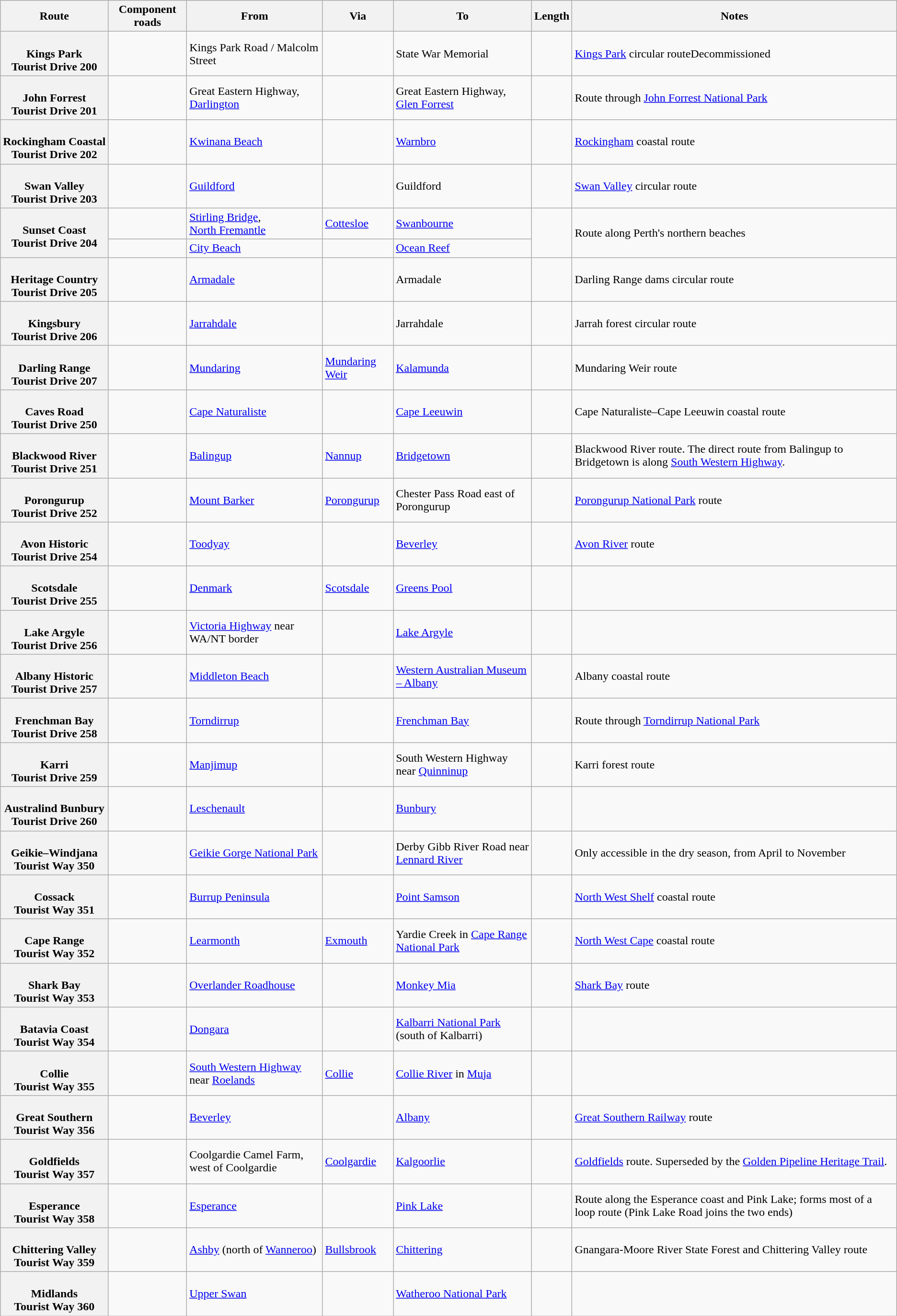<table class="wikitable">
<tr>
<th scope="col">Route</th>
<th scope="col">Component roads</th>
<th scope="col">From</th>
<th scope="col">Via</th>
<th scope="col">To</th>
<th scope="col">Length</th>
<th scope="col">Notes</th>
</tr>
<tr>
<th style="vertical-align:top; white-space:nowrap;"><br>Kings Park<br>Tourist Drive 200</th>
<td></td>
<td>Kings Park Road / Malcolm Street</td>
<td></td>
<td>State War Memorial</td>
<td></td>
<td><a href='#'>Kings Park</a> circular routeDecommissioned </td>
</tr>
<tr>
<th style="vertical-align:top; white-space:nowrap;"><br>John Forrest<br>Tourist Drive 201</th>
<td></td>
<td>Great Eastern Highway, <a href='#'>Darlington</a></td>
<td></td>
<td>Great Eastern Highway, <a href='#'>Glen Forrest</a></td>
<td></td>
<td>Route through <a href='#'>John Forrest National Park</a></td>
</tr>
<tr>
<th style="vertical-align:top; white-space:nowrap;"><br>Rockingham Coastal<br>Tourist Drive 202</th>
<td></td>
<td><a href='#'>Kwinana Beach</a></td>
<td></td>
<td><a href='#'>Warnbro</a></td>
<td></td>
<td><a href='#'>Rockingham</a> coastal route</td>
</tr>
<tr>
<th style="vertical-align:top; white-space:nowrap;"><br>Swan Valley<br>Tourist Drive 203</th>
<td></td>
<td><a href='#'>Guildford</a></td>
<td></td>
<td>Guildford</td>
<td></td>
<td><a href='#'>Swan Valley</a> circular route</td>
</tr>
<tr>
<th style="vertical-align:top; white-space:nowrap;" rowspan=2><br>Sunset Coast<br>Tourist Drive 204</th>
<td></td>
<td><a href='#'>Stirling Bridge</a>, <a href='#'>North Fremantle</a></td>
<td><a href='#'>Cottesloe</a></td>
<td><a href='#'>Swanbourne</a></td>
<td rowspan=2></td>
<td rowspan=2>Route along Perth's northern beaches</td>
</tr>
<tr>
<td></td>
<td><a href='#'>City Beach</a></td>
<td></td>
<td><a href='#'>Ocean Reef</a></td>
</tr>
<tr>
<th style="vertical-align:top; white-space:nowrap;"><br>Heritage Country<br>Tourist Drive 205</th>
<td></td>
<td><a href='#'>Armadale</a></td>
<td></td>
<td>Armadale</td>
<td></td>
<td>Darling Range dams circular route</td>
</tr>
<tr>
<th style="vertical-align:top; white-space:nowrap;"><br>Kingsbury<br>Tourist Drive 206</th>
<td></td>
<td><a href='#'>Jarrahdale</a></td>
<td></td>
<td>Jarrahdale</td>
<td></td>
<td>Jarrah forest circular route</td>
</tr>
<tr>
<th style="vertical-align:top; white-space:nowrap;"><br>Darling Range<br>Tourist Drive 207</th>
<td></td>
<td><a href='#'>Mundaring</a></td>
<td><a href='#'>Mundaring Weir</a></td>
<td><a href='#'>Kalamunda</a></td>
<td></td>
<td>Mundaring Weir route</td>
</tr>
<tr>
<th style="vertical-align:top; white-space:nowrap;"><br>Caves Road<br>Tourist Drive 250</th>
<td></td>
<td><a href='#'>Cape Naturaliste</a></td>
<td></td>
<td><a href='#'>Cape Leeuwin</a></td>
<td></td>
<td>Cape Naturaliste–Cape Leeuwin coastal route</td>
</tr>
<tr>
<th style="vertical-align:top; white-space:nowrap;"><br>Blackwood River<br>Tourist Drive 251</th>
<td></td>
<td><a href='#'>Balingup</a></td>
<td><a href='#'>Nannup</a></td>
<td><a href='#'>Bridgetown</a></td>
<td></td>
<td>Blackwood River route. The direct route from Balingup to Bridgetown is along <a href='#'>South Western Highway</a>.</td>
</tr>
<tr>
<th style="vertical-align:top; white-space:nowrap;"><br>Porongurup<br>Tourist Drive 252</th>
<td></td>
<td><a href='#'>Mount Barker</a></td>
<td><a href='#'>Porongurup</a></td>
<td>Chester Pass Road east of Porongurup</td>
<td></td>
<td><a href='#'>Porongurup National Park</a> route</td>
</tr>
<tr>
<th style="vertical-align:top; white-space:nowrap;"><br>Avon Historic<br>Tourist Drive 254</th>
<td></td>
<td><a href='#'>Toodyay</a></td>
<td></td>
<td><a href='#'>Beverley</a></td>
<td></td>
<td><a href='#'>Avon River</a> route</td>
</tr>
<tr>
<th style="vertical-align:top; white-space:nowrap;"><br>Scotsdale<br>Tourist Drive 255</th>
<td></td>
<td><a href='#'>Denmark</a></td>
<td><a href='#'>Scotsdale</a></td>
<td><a href='#'>Greens Pool</a></td>
<td></td>
<td></td>
</tr>
<tr>
<th style="vertical-align:top; white-space:nowrap;"><br>Lake Argyle<br>Tourist Drive 256</th>
<td></td>
<td><a href='#'>Victoria Highway</a> near WA/NT border</td>
<td></td>
<td><a href='#'>Lake Argyle</a></td>
<td></td>
<td></td>
</tr>
<tr>
<th style="vertical-align:top; white-space:nowrap;"><br>Albany Historic<br>Tourist Drive 257</th>
<td></td>
<td><a href='#'>Middleton Beach</a></td>
<td></td>
<td><a href='#'>Western Australian Museum – Albany</a></td>
<td></td>
<td>Albany coastal route</td>
</tr>
<tr>
<th style="vertical-align:top; white-space:nowrap;"><br>Frenchman Bay<br>Tourist Drive 258</th>
<td></td>
<td><a href='#'>Torndirrup</a></td>
<td></td>
<td><a href='#'>Frenchman Bay</a></td>
<td></td>
<td>Route through <a href='#'>Torndirrup National Park</a></td>
</tr>
<tr>
<th style="vertical-align:top; white-space:nowrap;"><br>Karri<br>Tourist Drive 259</th>
<td></td>
<td><a href='#'>Manjimup</a></td>
<td></td>
<td>South Western Highway near <a href='#'>Quinninup</a></td>
<td></td>
<td>Karri forest route</td>
</tr>
<tr>
<th style="vertical-align:top; white-space:nowrap;"><br>Australind Bunbury<br>Tourist Drive 260</th>
<td></td>
<td><a href='#'>Leschenault</a></td>
<td></td>
<td><a href='#'>Bunbury</a></td>
<td></td>
<td></td>
</tr>
<tr>
<th style="vertical-align:top; white-space:nowrap;"><br>Geikie–Windjana<br>Tourist Way 350</th>
<td></td>
<td><a href='#'>Geikie Gorge National Park</a></td>
<td></td>
<td>Derby Gibb River Road near <a href='#'>Lennard River</a></td>
<td></td>
<td>Only accessible in the dry season, from April to November</td>
</tr>
<tr>
<th style="vertical-align:top; white-space:nowrap;"><br>Cossack<br>Tourist Way 351</th>
<td></td>
<td><a href='#'>Burrup Peninsula</a></td>
<td></td>
<td><a href='#'>Point Samson</a></td>
<td></td>
<td><a href='#'>North West Shelf</a> coastal route</td>
</tr>
<tr>
<th style="vertical-align:top; white-space:nowrap;"><br>Cape Range<br>Tourist Way 352</th>
<td></td>
<td><a href='#'>Learmonth</a></td>
<td><a href='#'>Exmouth</a></td>
<td>Yardie Creek in <a href='#'>Cape Range National Park</a></td>
<td></td>
<td><a href='#'>North West Cape</a> coastal route</td>
</tr>
<tr>
<th style="vertical-align:top; white-space:nowrap;"><br>Shark Bay<br>Tourist Way 353</th>
<td></td>
<td><a href='#'>Overlander Roadhouse</a></td>
<td></td>
<td><a href='#'>Monkey Mia</a></td>
<td></td>
<td><a href='#'>Shark Bay</a> route</td>
</tr>
<tr>
<th style="vertical-align:top; white-space:nowrap;"><br>Batavia Coast<br>Tourist Way 354</th>
<td></td>
<td><a href='#'>Dongara</a></td>
<td></td>
<td><a href='#'>Kalbarri National Park</a> (south of Kalbarri)</td>
<td></td>
<td></td>
</tr>
<tr>
<th style="vertical-align:top; white-space:nowrap;"><br>Collie<br>Tourist Way 355</th>
<td></td>
<td><a href='#'>South Western Highway</a> near <a href='#'>Roelands</a></td>
<td><a href='#'>Collie</a></td>
<td><a href='#'>Collie River</a> in <a href='#'>Muja</a></td>
<td></td>
<td></td>
</tr>
<tr>
<th style="vertical-align:top; white-space:nowrap;"><br>Great Southern<br>Tourist Way 356</th>
<td></td>
<td><a href='#'>Beverley</a></td>
<td></td>
<td><a href='#'>Albany</a></td>
<td></td>
<td><a href='#'>Great Southern Railway</a> route</td>
</tr>
<tr>
<th style="vertical-align:top; white-space:nowrap;"><br>Goldfields<br>Tourist Way 357</th>
<td></td>
<td>Coolgardie Camel Farm,<br> west of Coolgardie</td>
<td><a href='#'>Coolgardie</a></td>
<td><a href='#'>Kalgoorlie</a></td>
<td></td>
<td><a href='#'>Goldfields</a> route. Superseded by the <a href='#'>Golden Pipeline Heritage Trail</a>.</td>
</tr>
<tr>
<th style="vertical-align:top; white-space:nowrap;"><br>Esperance<br>Tourist Way 358</th>
<td></td>
<td><a href='#'>Esperance</a></td>
<td></td>
<td><a href='#'>Pink Lake</a></td>
<td></td>
<td>Route along the Esperance coast and Pink Lake; forms most of a loop route (Pink Lake Road joins the two ends)</td>
</tr>
<tr>
<th style="vertical-align:top; white-space:nowrap;"><br>Chittering Valley<br>Tourist Way 359</th>
<td></td>
<td><a href='#'>Ashby</a> (north of <a href='#'>Wanneroo</a>)</td>
<td><a href='#'>Bullsbrook</a></td>
<td><a href='#'>Chittering</a></td>
<td></td>
<td>Gnangara-Moore River State Forest and Chittering Valley route</td>
</tr>
<tr>
<th style="vertical-align:top; white-space:nowrap;"><br>Midlands<br>Tourist Way 360</th>
<td></td>
<td><a href='#'>Upper Swan</a></td>
<td></td>
<td><a href='#'>Watheroo National Park</a></td>
<td></td>
<td></td>
</tr>
</table>
